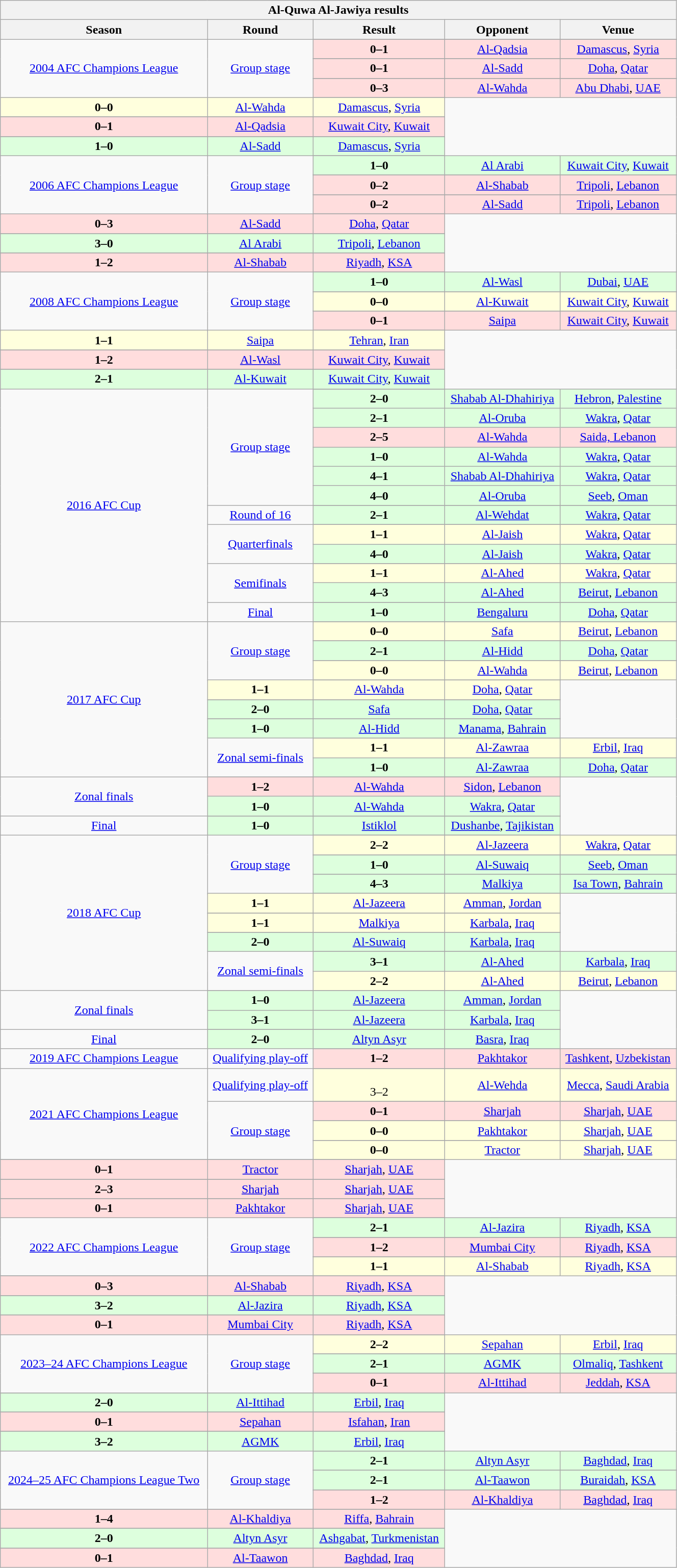<table width=70% class="wikitable" style="text-align:center">
<tr>
<th colspan=5>Al-Quwa Al-Jawiya results</th>
</tr>
<tr>
<th>Season</th>
<th>Round</th>
<th>Result</th>
<th>Opponent</th>
<th>Venue</th>
</tr>
<tr align=center>
<td rowspan="7" align=center><a href='#'>2004 AFC Champions League</a></td>
<td rowspan="7"><a href='#'>Group stage</a></td>
</tr>
<tr bgcolor=#ffdddd>
<td><strong>0–1</strong></td>
<td> <a href='#'>Al-Qadsia</a></td>
<td><a href='#'>Damascus</a>, <a href='#'>Syria</a></td>
</tr>
<tr align=center>
</tr>
<tr bgcolor=#ffdddd>
<td><strong>0–1</strong></td>
<td> <a href='#'>Al-Sadd</a></td>
<td><a href='#'>Doha</a>, <a href='#'>Qatar</a></td>
</tr>
<tr align=center>
</tr>
<tr bgcolor=#ffdddd>
<td><strong>0–3</strong></td>
<td> <a href='#'>Al-Wahda</a></td>
<td><a href='#'>Abu Dhabi</a>, <a href='#'>UAE</a></td>
</tr>
<tr align=center>
</tr>
<tr bgcolor=#ffffdd>
<td><strong>0–0</strong></td>
<td> <a href='#'>Al-Wahda</a></td>
<td><a href='#'>Damascus</a>, <a href='#'>Syria</a></td>
</tr>
<tr align=center>
</tr>
<tr bgcolor=#ffdddd>
<td><strong>0–1</strong></td>
<td> <a href='#'>Al-Qadsia</a></td>
<td><a href='#'>Kuwait City</a>, <a href='#'>Kuwait</a></td>
</tr>
<tr align=center>
</tr>
<tr bgcolor=#ddffdd>
<td><strong>1–0</strong></td>
<td> <a href='#'>Al-Sadd</a></td>
<td><a href='#'>Damascus</a>, <a href='#'>Syria</a></td>
</tr>
<tr align=center>
<td rowspan="7" align=center><a href='#'>2006 AFC Champions League</a></td>
<td rowspan="7"><a href='#'>Group stage</a></td>
</tr>
<tr bgcolor=#ddffdd>
<td><strong>1–0</strong></td>
<td> <a href='#'>Al Arabi</a></td>
<td><a href='#'>Kuwait City</a>, <a href='#'>Kuwait</a></td>
</tr>
<tr align=center>
</tr>
<tr bgcolor=#ffdddd>
<td><strong>0–2</strong></td>
<td> <a href='#'>Al-Shabab</a></td>
<td><a href='#'>Tripoli</a>, <a href='#'>Lebanon</a></td>
</tr>
<tr align=center>
</tr>
<tr bgcolor=#ffdddd>
<td><strong>0–2</strong></td>
<td> <a href='#'>Al-Sadd</a></td>
<td><a href='#'>Tripoli</a>, <a href='#'>Lebanon</a></td>
</tr>
<tr align=center>
</tr>
<tr bgcolor=#ffdddd>
<td><strong>0–3</strong></td>
<td> <a href='#'>Al-Sadd</a></td>
<td><a href='#'>Doha</a>, <a href='#'>Qatar</a></td>
</tr>
<tr align=center>
</tr>
<tr bgcolor=#ddffdd>
<td><strong>3–0</strong></td>
<td> <a href='#'>Al Arabi</a></td>
<td><a href='#'>Tripoli</a>, <a href='#'>Lebanon</a></td>
</tr>
<tr align=center>
</tr>
<tr bgcolor=#ffdddd>
<td><strong>1–2</strong></td>
<td> <a href='#'>Al-Shabab</a></td>
<td><a href='#'>Riyadh</a>, <a href='#'>KSA</a></td>
</tr>
<tr align=center>
<td rowspan="7" align=center><a href='#'>2008 AFC Champions League</a></td>
<td rowspan="7"><a href='#'>Group stage</a></td>
</tr>
<tr bgcolor=#ddffdd>
<td><strong>1–0</strong></td>
<td> <a href='#'>Al-Wasl</a></td>
<td><a href='#'>Dubai</a>, <a href='#'>UAE</a></td>
</tr>
<tr align=center>
</tr>
<tr bgcolor=#ffffdd>
<td><strong>0–0</strong></td>
<td> <a href='#'>Al-Kuwait</a></td>
<td><a href='#'>Kuwait City</a>, <a href='#'>Kuwait</a></td>
</tr>
<tr align=center>
</tr>
<tr bgcolor=#ffdddd>
<td><strong>0–1</strong></td>
<td> <a href='#'>Saipa</a></td>
<td><a href='#'>Kuwait City</a>, <a href='#'>Kuwait</a></td>
</tr>
<tr align=center>
</tr>
<tr bgcolor=#ffffdd>
<td><strong>1–1</strong></td>
<td> <a href='#'>Saipa</a></td>
<td><a href='#'>Tehran</a>, <a href='#'>Iran</a></td>
</tr>
<tr align=center>
</tr>
<tr bgcolor=#ffdddd>
<td><strong>1–2</strong></td>
<td> <a href='#'>Al-Wasl</a></td>
<td><a href='#'>Kuwait City</a>, <a href='#'>Kuwait</a></td>
</tr>
<tr align=center>
</tr>
<tr bgcolor=#ddffdd>
<td><strong>2–1</strong></td>
<td> <a href='#'>Al-Kuwait</a></td>
<td><a href='#'>Kuwait City</a>, <a href='#'>Kuwait</a></td>
</tr>
<tr align=center>
<td rowspan="17" align=center><a href='#'>2016 AFC Cup</a></td>
<td rowspan="7"><a href='#'>Group stage</a></td>
</tr>
<tr bgcolor=#ddffdd>
<td><strong>2–0</strong></td>
<td> <a href='#'>Shabab Al-Dhahiriya</a></td>
<td><a href='#'>Hebron</a>, <a href='#'>Palestine</a></td>
</tr>
<tr bgcolor=#ddffdd>
<td><strong>2–1</strong></td>
<td> <a href='#'>Al-Oruba</a></td>
<td><a href='#'>Wakra</a>, <a href='#'>Qatar</a></td>
</tr>
<tr bgcolor=#ffdddd>
<td><strong>2–5</strong></td>
<td> <a href='#'>Al-Wahda</a></td>
<td><a href='#'>Saida, Lebanon</a></td>
</tr>
<tr bgcolor=#ddffdd>
<td><strong>1–0</strong></td>
<td> <a href='#'>Al-Wahda</a></td>
<td><a href='#'>Wakra</a>, <a href='#'>Qatar</a></td>
</tr>
<tr bgcolor=#ddffdd>
<td><strong>4–1</strong></td>
<td> <a href='#'>Shabab Al-Dhahiriya</a></td>
<td><a href='#'>Wakra</a>, <a href='#'>Qatar</a></td>
</tr>
<tr bgcolor=#ddffdd>
<td><strong>4–0</strong></td>
<td> <a href='#'>Al-Oruba</a></td>
<td><a href='#'>Seeb</a>, <a href='#'>Oman</a></td>
</tr>
<tr align=center>
<td rowspan="2"><a href='#'>Round of 16</a></td>
</tr>
<tr bgcolor=#ddffdd>
<td><strong>2–1</strong></td>
<td> <a href='#'>Al-Wehdat</a></td>
<td><a href='#'>Wakra</a>, <a href='#'>Qatar</a></td>
</tr>
<tr align=center>
<td rowspan="3"><a href='#'>Quarterfinals</a></td>
</tr>
<tr bgcolor=#ffffdd>
<td><strong>1–1</strong></td>
<td> <a href='#'>Al-Jaish</a></td>
<td><a href='#'>Wakra</a>, <a href='#'>Qatar</a></td>
</tr>
<tr bgcolor=#ddffdd>
<td><strong>4–0</strong></td>
<td> <a href='#'>Al-Jaish</a></td>
<td><a href='#'>Wakra</a>, <a href='#'>Qatar</a></td>
</tr>
<tr align=center>
<td rowspan="3"><a href='#'>Semifinals</a></td>
</tr>
<tr bgcolor=#ffffdd>
<td><strong>1–1</strong></td>
<td> <a href='#'>Al-Ahed</a></td>
<td><a href='#'>Wakra</a>, <a href='#'>Qatar</a></td>
</tr>
<tr bgcolor=#ddffdd>
<td><strong>4–3</strong></td>
<td> <a href='#'>Al-Ahed</a></td>
<td><a href='#'>Beirut</a>, <a href='#'>Lebanon</a></td>
</tr>
<tr align=center>
<td rowspan="2"><a href='#'>Final</a></td>
</tr>
<tr bgcolor=#ddffdd>
<td><strong>1–0</strong></td>
<td> <a href='#'>Bengaluru</a></td>
<td><a href='#'>Doha</a>, <a href='#'>Qatar</a></td>
</tr>
<tr align=center>
<td rowspan="15" align=center><a href='#'>2017 AFC Cup</a></td>
<td rowspan="7"><a href='#'>Group stage</a></td>
</tr>
<tr bgcolor=#ffffdd>
<td><strong>0–0</strong></td>
<td> <a href='#'>Safa</a></td>
<td><a href='#'>Beirut</a>, <a href='#'>Lebanon</a></td>
</tr>
<tr align=center>
</tr>
<tr bgcolor=#ddffdd>
<td><strong>2–1</strong></td>
<td> <a href='#'>Al-Hidd</a></td>
<td><a href='#'>Doha</a>, <a href='#'>Qatar</a></td>
</tr>
<tr align=center>
</tr>
<tr bgcolor=#ffffdd>
<td><strong>0–0</strong></td>
<td> <a href='#'>Al-Wahda</a></td>
<td><a href='#'>Beirut</a>, <a href='#'>Lebanon</a></td>
</tr>
<tr align=center>
</tr>
<tr bgcolor=#ffffdd>
<td><strong>1–1</strong></td>
<td> <a href='#'>Al-Wahda</a></td>
<td><a href='#'>Doha</a>, <a href='#'>Qatar</a></td>
</tr>
<tr align=center>
</tr>
<tr bgcolor=#ddffdd>
<td><strong>2–0</strong></td>
<td> <a href='#'>Safa</a></td>
<td><a href='#'>Doha</a>, <a href='#'>Qatar</a></td>
</tr>
<tr align=center>
</tr>
<tr bgcolor=#ddffdd>
<td><strong>1–0</strong></td>
<td> <a href='#'>Al-Hidd</a></td>
<td><a href='#'>Manama</a>, <a href='#'>Bahrain</a></td>
</tr>
<tr align=center>
<td rowspan="3"><a href='#'>Zonal semi-finals</a></td>
</tr>
<tr bgcolor=#ffffdd>
<td><strong>1–1</strong></td>
<td> <a href='#'>Al-Zawraa</a></td>
<td><a href='#'>Erbil</a>, <a href='#'>Iraq</a></td>
</tr>
<tr bgcolor=#ddffdd>
<td><strong>1–0</strong></td>
<td> <a href='#'>Al-Zawraa</a></td>
<td><a href='#'>Doha</a>, <a href='#'>Qatar</a></td>
</tr>
<tr align=center>
<td rowspan="3"><a href='#'>Zonal finals</a></td>
</tr>
<tr bgcolor=#ffdddd>
<td><strong>1–2</strong></td>
<td> <a href='#'>Al-Wahda</a></td>
<td><a href='#'>Sidon</a>, <a href='#'>Lebanon</a></td>
</tr>
<tr bgcolor=#ddffdd>
<td><strong>1–0</strong></td>
<td> <a href='#'>Al-Wahda</a></td>
<td><a href='#'>Wakra</a>, <a href='#'>Qatar</a></td>
</tr>
<tr align=center>
<td rowspan="2"><a href='#'>Final</a></td>
</tr>
<tr bgcolor=#ddffdd>
<td><strong>1–0</strong></td>
<td> <a href='#'>Istiklol</a></td>
<td><a href='#'>Dushanbe</a>, <a href='#'>Tajikistan</a></td>
</tr>
<tr align=center>
<td rowspan="15" align=center><a href='#'>2018 AFC Cup</a></td>
<td rowspan="7"><a href='#'>Group stage</a></td>
</tr>
<tr bgcolor=#ffffdd>
<td><strong>2–2</strong></td>
<td> <a href='#'>Al-Jazeera</a></td>
<td><a href='#'>Wakra</a>, <a href='#'>Qatar</a></td>
</tr>
<tr align=center>
</tr>
<tr bgcolor=#ddffdd>
<td><strong>1–0</strong></td>
<td> <a href='#'>Al-Suwaiq</a></td>
<td><a href='#'>Seeb</a>, <a href='#'>Oman</a></td>
</tr>
<tr align=center>
</tr>
<tr bgcolor=#ddffdd>
<td><strong>4–3</strong></td>
<td> <a href='#'>Malkiya</a></td>
<td><a href='#'>Isa Town</a>, <a href='#'>Bahrain</a></td>
</tr>
<tr align=center>
</tr>
<tr bgcolor=#ffffdd>
<td><strong>1–1</strong></td>
<td> <a href='#'>Al-Jazeera</a></td>
<td><a href='#'>Amman</a>, <a href='#'>Jordan</a></td>
</tr>
<tr align=center>
</tr>
<tr bgcolor=#ffffdd>
<td><strong>1–1</strong></td>
<td> <a href='#'>Malkiya</a></td>
<td><a href='#'>Karbala</a>, <a href='#'>Iraq</a></td>
</tr>
<tr align=center>
</tr>
<tr bgcolor=#ddffdd>
<td><strong>2–0</strong></td>
<td> <a href='#'>Al-Suwaiq</a></td>
<td><a href='#'>Karbala</a>, <a href='#'>Iraq</a></td>
</tr>
<tr align=center>
<td rowspan="3"><a href='#'>Zonal semi-finals</a></td>
</tr>
<tr bgcolor=#ddffdd>
<td><strong>3–1</strong></td>
<td> <a href='#'>Al-Ahed</a></td>
<td><a href='#'>Karbala</a>, <a href='#'>Iraq</a></td>
</tr>
<tr bgcolor=#ffffdd>
<td><strong>2–2</strong></td>
<td> <a href='#'>Al-Ahed</a></td>
<td><a href='#'>Beirut</a>, <a href='#'>Lebanon</a></td>
</tr>
<tr align=center>
<td rowspan="3"><a href='#'>Zonal finals</a></td>
</tr>
<tr bgcolor=#ddffdd>
<td><strong>1–0</strong></td>
<td> <a href='#'>Al-Jazeera</a></td>
<td><a href='#'>Amman</a>, <a href='#'>Jordan</a></td>
</tr>
<tr bgcolor=#ddffdd>
<td><strong>3–1</strong></td>
<td> <a href='#'>Al-Jazeera</a></td>
<td><a href='#'>Karbala</a>, <a href='#'>Iraq</a></td>
</tr>
<tr align=center>
<td rowspan="2"><a href='#'>Final</a></td>
</tr>
<tr bgcolor=#ddffdd>
<td><strong>2–0</strong></td>
<td> <a href='#'>Altyn Asyr</a></td>
<td><a href='#'>Basra</a>, <a href='#'>Iraq</a></td>
</tr>
<tr align=center>
<td rowspan="2" align=center><a href='#'>2019 AFC Champions League</a></td>
<td rowspan="2"><a href='#'>Qualifying play-off</a></td>
</tr>
<tr bgcolor=#ffdddd>
<td><strong>1–2</strong></td>
<td> <a href='#'>Pakhtakor</a></td>
<td><a href='#'>Tashkent</a>, <a href='#'>Uzbekistan</a></td>
</tr>
<tr align=center>
<td rowspan="9" align=center><a href='#'>2021 AFC Champions League</a></td>
<td rowspan="2"><a href='#'>Qualifying play-off</a></td>
</tr>
<tr bgcolor=#ffffdd>
<td><br>3–2 </td>
<td> <a href='#'>Al-Wehda</a></td>
<td><a href='#'>Mecca</a>, <a href='#'>Saudi Arabia</a></td>
</tr>
<tr align=center>
<td rowspan="7"><a href='#'>Group stage</a></td>
</tr>
<tr align=center>
</tr>
<tr bgcolor=#ffdddd>
<td><strong>0–1</strong></td>
<td> <a href='#'>Sharjah</a></td>
<td><a href='#'>Sharjah</a>, <a href='#'>UAE</a></td>
</tr>
<tr align=center>
</tr>
<tr bgcolor=#ffffdd>
<td><strong>0–0</strong></td>
<td> <a href='#'>Pakhtakor</a></td>
<td><a href='#'>Sharjah</a>, <a href='#'>UAE</a></td>
</tr>
<tr align=center>
</tr>
<tr bgcolor=#ffffdd>
<td><strong>0–0</strong></td>
<td> <a href='#'>Tractor</a></td>
<td><a href='#'>Sharjah</a>, <a href='#'>UAE</a></td>
</tr>
<tr align=center>
</tr>
<tr bgcolor=#ffdddd>
<td><strong>0–1</strong></td>
<td> <a href='#'>Tractor</a></td>
<td><a href='#'>Sharjah</a>, <a href='#'>UAE</a></td>
</tr>
<tr align=center>
</tr>
<tr bgcolor=#ffdddd>
<td><strong>2–3</strong></td>
<td> <a href='#'>Sharjah</a></td>
<td><a href='#'>Sharjah</a>, <a href='#'>UAE</a></td>
</tr>
<tr align=center>
</tr>
<tr bgcolor=#ffdddd>
<td><strong>0–1</strong></td>
<td> <a href='#'>Pakhtakor</a></td>
<td><a href='#'>Sharjah</a>, <a href='#'>UAE</a></td>
</tr>
<tr align=center>
<td rowspan="7" align=center><a href='#'>2022 AFC Champions League</a></td>
<td rowspan="7"><a href='#'>Group stage</a></td>
</tr>
<tr align=center>
</tr>
<tr bgcolor=#ddffdd>
<td><strong>2–1</strong></td>
<td> <a href='#'>Al-Jazira</a></td>
<td><a href='#'>Riyadh</a>, <a href='#'>KSA</a></td>
</tr>
<tr align=center>
</tr>
<tr bgcolor=#ffdddd>
<td><strong>1–2</strong></td>
<td> <a href='#'>Mumbai City</a></td>
<td><a href='#'>Riyadh</a>, <a href='#'>KSA</a></td>
</tr>
<tr align=center>
</tr>
<tr bgcolor=#ffffdd>
<td><strong>1–1</strong></td>
<td> <a href='#'>Al-Shabab</a></td>
<td><a href='#'>Riyadh</a>, <a href='#'>KSA</a></td>
</tr>
<tr align=center>
</tr>
<tr bgcolor=#ffdddd>
<td><strong>0–3</strong></td>
<td> <a href='#'>Al-Shabab</a></td>
<td><a href='#'>Riyadh</a>, <a href='#'>KSA</a></td>
</tr>
<tr align=center>
</tr>
<tr bgcolor=#ddffdd>
<td><strong>3–2</strong></td>
<td> <a href='#'>Al-Jazira</a></td>
<td><a href='#'>Riyadh</a>, <a href='#'>KSA</a></td>
</tr>
<tr align=center>
</tr>
<tr bgcolor=#ffdddd>
<td><strong>0–1</strong></td>
<td> <a href='#'>Mumbai City</a></td>
<td><a href='#'>Riyadh</a>, <a href='#'>KSA</a></td>
</tr>
<tr align=center>
<td rowspan="7" align=center><a href='#'>2023–24 AFC Champions League</a></td>
<td rowspan="7"><a href='#'>Group stage</a></td>
</tr>
<tr align=center>
</tr>
<tr bgcolor=#ffffdd>
<td><strong>2–2</strong></td>
<td> <a href='#'>Sepahan</a></td>
<td><a href='#'>Erbil</a>, <a href='#'>Iraq</a></td>
</tr>
<tr align=center>
</tr>
<tr bgcolor=#ddffdd>
<td><strong>2–1</strong></td>
<td> <a href='#'>AGMK</a></td>
<td><a href='#'>Olmaliq</a>, <a href='#'>Tashkent</a></td>
</tr>
<tr align=center>
</tr>
<tr bgcolor=#ffdddd>
<td><strong>0–1</strong></td>
<td> <a href='#'>Al-Ittihad</a></td>
<td><a href='#'>Jeddah</a>, <a href='#'>KSA</a></td>
</tr>
<tr align=center>
</tr>
<tr bgcolor=#ddffdd>
<td><strong>2–0</strong></td>
<td> <a href='#'>Al-Ittihad</a></td>
<td><a href='#'>Erbil</a>, <a href='#'>Iraq</a></td>
</tr>
<tr align=center>
</tr>
<tr bgcolor=#ffdddd>
<td><strong>0–1</strong></td>
<td> <a href='#'>Sepahan</a></td>
<td><a href='#'>Isfahan</a>, <a href='#'>Iran</a></td>
</tr>
<tr align=center>
</tr>
<tr bgcolor=#ddffdd>
<td><strong>3–2</strong></td>
<td> <a href='#'>AGMK</a></td>
<td><a href='#'>Erbil</a>, <a href='#'>Iraq</a></td>
</tr>
<tr align=center>
<td rowspan="7" align=center><a href='#'>2024–25 AFC Champions League Two</a></td>
<td rowspan="7"><a href='#'>Group stage</a></td>
</tr>
<tr align=center>
</tr>
<tr bgcolor=#ddffdd>
<td><strong>2–1</strong></td>
<td> <a href='#'>Altyn Asyr</a></td>
<td><a href='#'>Baghdad</a>, <a href='#'>Iraq</a></td>
</tr>
<tr align=center>
</tr>
<tr bgcolor=#ddffdd>
<td><strong>2–1</strong></td>
<td> <a href='#'>Al-Taawon</a></td>
<td><a href='#'>Buraidah</a>, <a href='#'>KSA</a></td>
</tr>
<tr align=center>
</tr>
<tr bgcolor=#ffdddd>
<td><strong>1–2</strong></td>
<td> <a href='#'>Al-Khaldiya</a></td>
<td><a href='#'>Baghdad</a>, <a href='#'>Iraq</a></td>
</tr>
<tr align=center>
</tr>
<tr bgcolor=#ffdddd>
<td><strong>1–4</strong></td>
<td> <a href='#'>Al-Khaldiya</a></td>
<td><a href='#'>Riffa</a>, <a href='#'>Bahrain</a></td>
</tr>
<tr align=center>
</tr>
<tr bgcolor=#ddffdd>
<td><strong>2–0</strong></td>
<td> <a href='#'>Altyn Asyr</a></td>
<td><a href='#'>Ashgabat</a>, <a href='#'>Turkmenistan</a></td>
</tr>
<tr align=center>
</tr>
<tr bgcolor=#ffdddd>
<td><strong>0–1</strong></td>
<td> <a href='#'>Al-Taawon</a></td>
<td><a href='#'>Baghdad</a>, <a href='#'>Iraq</a></td>
</tr>
</table>
